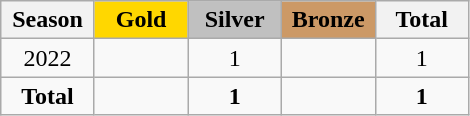<table class="wikitable" style="text-align:center;">
<tr>
<th width = "55">Season</th>
<th width = "55" style="background: gold;">Gold</th>
<th width = "55" style="background: silver;">Silver</th>
<th width = "55" style="background: #cc9966;">Bronze</th>
<th width = "55">Total</th>
</tr>
<tr>
<td>2022</td>
<td></td>
<td>1</td>
<td></td>
<td>1</td>
</tr>
<tr>
<td><strong>Total</strong></td>
<td></td>
<td><strong>1</strong></td>
<td></td>
<td><strong>1</strong></td>
</tr>
</table>
